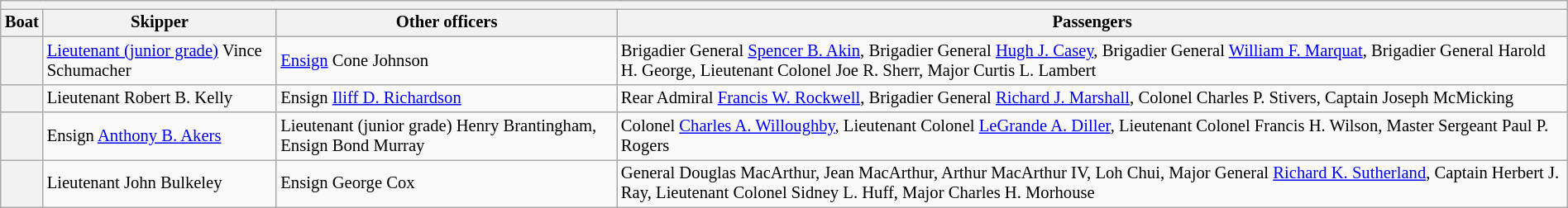<table class="wikitable plainrowheaders mw-collapsible mw-collapsed" style="width: 100%; font-size: 86%">
<tr>
<th colspan="4"></th>
</tr>
<tr>
<th scope="col">Boat</th>
<th scope="col">Skipper</th>
<th scope="col">Other officers</th>
<th scope="col">Passengers</th>
</tr>
<tr>
<th scope="row"></th>
<td><a href='#'>Lieutenant (junior grade)</a> Vince Schumacher</td>
<td><a href='#'>Ensign</a> Cone Johnson</td>
<td>Brigadier General <a href='#'>Spencer B. Akin</a>, Brigadier General <a href='#'>Hugh J. Casey</a>, Brigadier General <a href='#'>William F. Marquat</a>, Brigadier General Harold H. George, Lieutenant Colonel Joe R. Sherr, Major Curtis L. Lambert</td>
</tr>
<tr>
<th scope="row"></th>
<td>Lieutenant Robert B. Kelly</td>
<td>Ensign <a href='#'>Iliff D. Richardson</a></td>
<td>Rear Admiral <a href='#'>Francis W. Rockwell</a>, Brigadier General <a href='#'>Richard J. Marshall</a>, Colonel Charles P. Stivers, Captain Joseph McMicking</td>
</tr>
<tr>
<th scope="row"></th>
<td>Ensign <a href='#'>Anthony B. Akers</a></td>
<td>Lieutenant (junior grade) Henry Brantingham, Ensign Bond Murray</td>
<td>Colonel <a href='#'>Charles A. Willoughby</a>, Lieutenant Colonel <a href='#'>LeGrande A. Diller</a>, Lieutenant Colonel Francis H. Wilson, Master Sergeant Paul P. Rogers</td>
</tr>
<tr>
<th scope="row"></th>
<td>Lieutenant John Bulkeley</td>
<td>Ensign George Cox</td>
<td>General Douglas MacArthur, Jean MacArthur, Arthur MacArthur IV, Loh Chui, Major General <a href='#'>Richard K. Sutherland</a>, Captain Herbert J. Ray, Lieutenant Colonel Sidney L. Huff, Major Charles H. Morhouse</td>
</tr>
</table>
